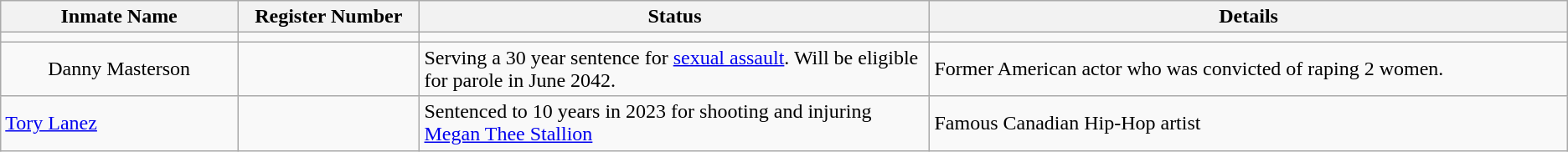<table class="wikitable sortable">
<tr>
<th width=13%>Inmate Name</th>
<th width=10%>Register Number</th>
<th width=28%>Status</th>
<th width=35%>Details</th>
</tr>
<tr>
<td></td>
<td></td>
<td></td>
<td></td>
</tr>
<tr>
<td style="text-align:center;">Danny Masterson</td>
<td></td>
<td>Serving a 30 year sentence for <a href='#'>sexual assault</a>. Will be eligible for parole in June 2042.</td>
<td>Former American actor who was convicted of raping 2 women.</td>
</tr>
<tr>
<td><a href='#'>Tory Lanez</a></td>
<td></td>
<td>Sentenced to 10 years in 2023 for shooting and injuring <a href='#'>Megan Thee Stallion</a></td>
<td>Famous Canadian Hip-Hop artist</td>
</tr>
</table>
